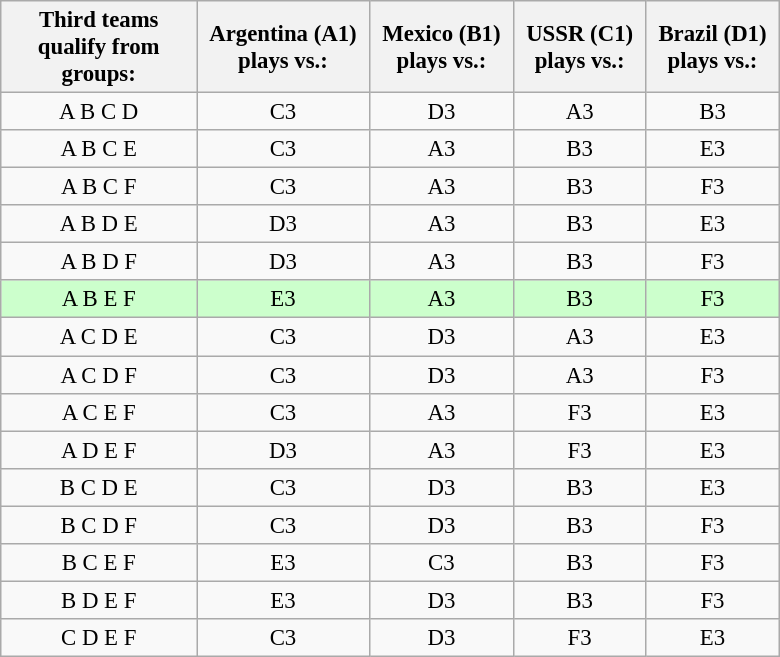<table class="wikitable" width="520" style="text-align:center; font-size:95%">
<tr>
<th>Third teams qualify from groups:</th>
<th>Argentina (A1) plays vs.:</th>
<th>Mexico (B1) plays vs.:</th>
<th>USSR (C1) plays vs.:</th>
<th>Brazil (D1) plays vs.:</th>
</tr>
<tr>
<td>A B C D</td>
<td>C3</td>
<td>D3</td>
<td>A3</td>
<td>B3</td>
</tr>
<tr>
<td>A B C E</td>
<td>C3</td>
<td>A3</td>
<td>B3</td>
<td>E3</td>
</tr>
<tr>
<td>A B C F</td>
<td>C3</td>
<td>A3</td>
<td>B3</td>
<td>F3</td>
</tr>
<tr>
<td>A B D E</td>
<td>D3</td>
<td>A3</td>
<td>B3</td>
<td>E3</td>
</tr>
<tr>
<td>A B D F</td>
<td>D3</td>
<td>A3</td>
<td>B3</td>
<td>F3</td>
</tr>
<tr bgcolor=#ccffcc>
<td>A B E F</td>
<td>E3</td>
<td>A3</td>
<td>B3</td>
<td>F3</td>
</tr>
<tr>
<td>A C D E</td>
<td>C3</td>
<td>D3</td>
<td>A3</td>
<td>E3</td>
</tr>
<tr>
<td>A C D F</td>
<td>C3</td>
<td>D3</td>
<td>A3</td>
<td>F3</td>
</tr>
<tr>
<td>A C E F</td>
<td>C3</td>
<td>A3</td>
<td>F3</td>
<td>E3</td>
</tr>
<tr>
<td>A D E F</td>
<td>D3</td>
<td>A3</td>
<td>F3</td>
<td>E3</td>
</tr>
<tr>
<td>B C D E</td>
<td>C3</td>
<td>D3</td>
<td>B3</td>
<td>E3</td>
</tr>
<tr>
<td>B C D F</td>
<td>C3</td>
<td>D3</td>
<td>B3</td>
<td>F3</td>
</tr>
<tr>
<td>B C E F</td>
<td>E3</td>
<td>C3</td>
<td>B3</td>
<td>F3</td>
</tr>
<tr>
<td>B D E F</td>
<td>E3</td>
<td>D3</td>
<td>B3</td>
<td>F3</td>
</tr>
<tr>
<td>C D E F</td>
<td>C3</td>
<td>D3</td>
<td>F3</td>
<td>E3</td>
</tr>
</table>
